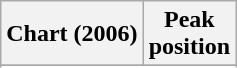<table class="wikitable sortable plainrowheaders" style="text-align:center">
<tr>
<th scope="col">Chart (2006)</th>
<th scope="col">Peak<br>position</th>
</tr>
<tr>
</tr>
<tr>
</tr>
</table>
